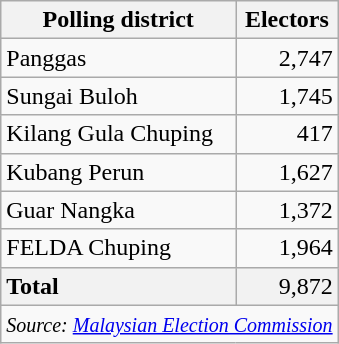<table class="wikitable sortable">
<tr>
<th>Polling district</th>
<th>Electors</th>
</tr>
<tr>
<td>Panggas</td>
<td align="right">2,747</td>
</tr>
<tr>
<td>Sungai Buloh</td>
<td align="right">1,745</td>
</tr>
<tr>
<td>Kilang Gula Chuping</td>
<td align="right">417</td>
</tr>
<tr>
<td>Kubang Perun</td>
<td align="right">1,627</td>
</tr>
<tr>
<td>Guar Nangka</td>
<td align="right">1,372</td>
</tr>
<tr>
<td>FELDA Chuping</td>
<td align="right">1,964</td>
</tr>
<tr>
<td style="background: #f2f2f2"><strong>Total</strong></td>
<td style="background: #f2f2f2" align="right">9,872</td>
</tr>
<tr>
<td colspan="2"  align="right"><small><em>Source: <a href='#'>Malaysian Election Commission</a></em></small></td>
</tr>
</table>
